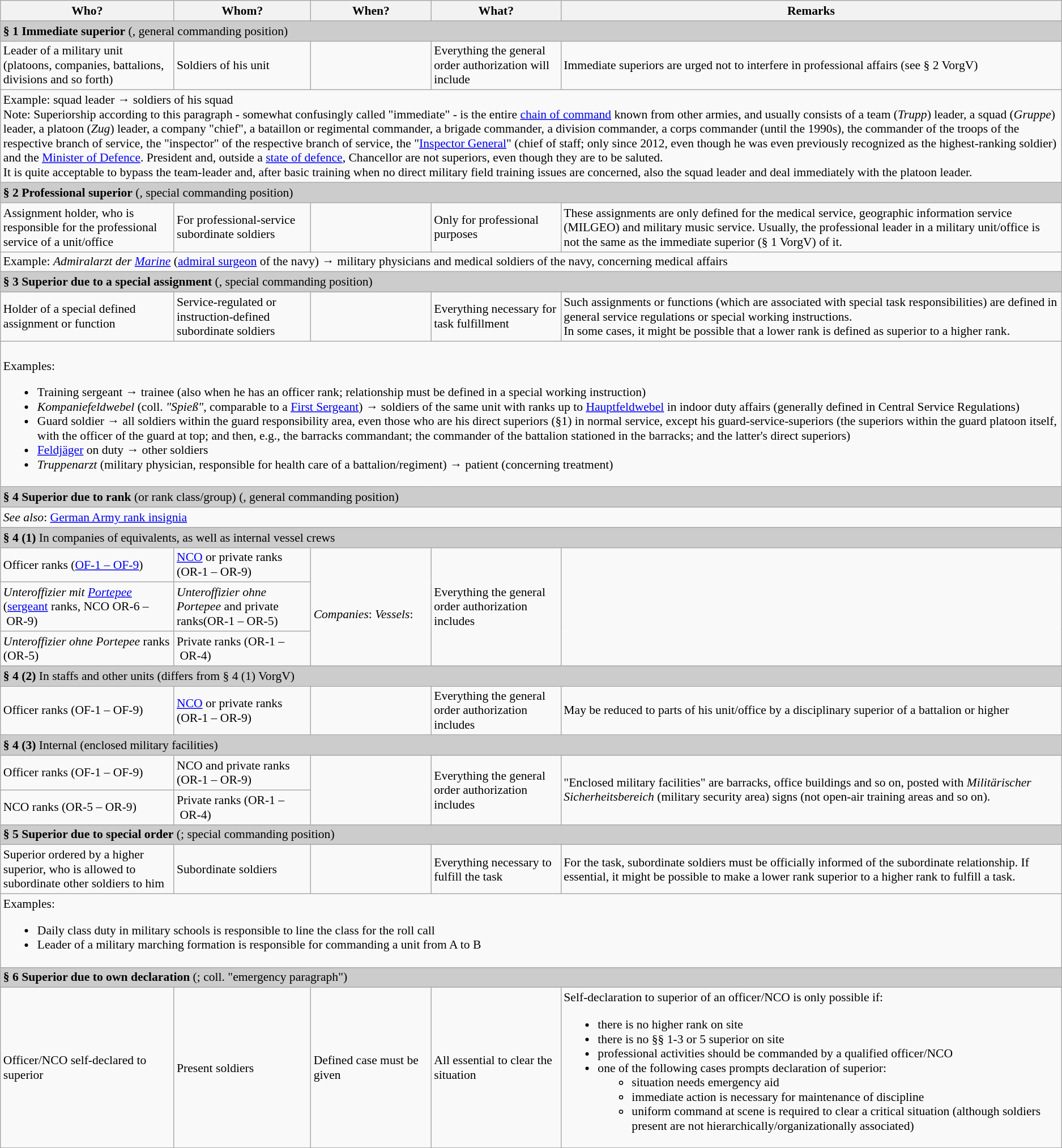<table class="wikitable" style=" margin-top:0; font-size:90%;">
<tr>
<th>Who?</th>
<th>Whom?</th>
<th width="135em">When?</th>
<th>What?</th>
<th>Remarks</th>
</tr>
<tr>
<td colspan="5" style="margin-top:0; background:#CCCCCC;"><strong>§ 1 Immediate superior</strong> (, general commanding position)</td>
</tr>
<tr>
<td>Leader of a military unit (platoons, companies, battalions, divisions and so forth)</td>
<td>Soldiers of his unit</td>
<td></td>
<td>Everything the general order authorization will include</td>
<td>Immediate superiors are urged not to interfere in professional affairs (see § 2 VorgV)</td>
</tr>
<tr>
<td colspan="5">Example: squad leader → soldiers of his squad<br>Note: Superiorship according to this paragraph - somewhat confusingly called "immediate" - is the entire <a href='#'>chain of command</a> known from other armies, and usually consists of a team (<em>Trupp</em>) leader, a squad (<em>Gruppe</em>) leader, a platoon (<em>Zug</em>) leader, a company "chief", a bataillon or regimental commander, a brigade commander, a division commander, a corps commander (until the 1990s), the commander of the troops of the respective branch of service, the "inspector" of the respective branch of service, the "<a href='#'>Inspector General</a>" (chief of staff; only since 2012, even though he was even previously recognized as the highest-ranking soldier) and the <a href='#'>Minister of Defence</a>. President and, outside a <a href='#'>state of defence</a>, Chancellor are not superiors, even though they are to be saluted.<br>It is quite acceptable to bypass the team-leader and, after basic training when no direct military field training issues are concerned, also the squad leader and deal immediately with the platoon leader.</td>
</tr>
<tr>
<td colspan="5" style="margin-top: 0; background:#CCCCCC;"><strong>§ 2 Professional superior</strong> (, special commanding position)</td>
</tr>
<tr>
<td>Assignment holder, who is responsible for the professional service of a unit/office</td>
<td>For professional-service subordinate soldiers</td>
<td></td>
<td>Only for professional purposes</td>
<td>These assignments are only defined for the medical service, geographic information service (MILGEO) and military music service. Usually, the professional leader in a military unit/office is not the same as the immediate superior (§ 1 VorgV) of it.</td>
</tr>
<tr>
<td colspan="5">Example: <em>Admiralarzt der <a href='#'>Marine</a></em> (<a href='#'>admiral surgeon</a> of the navy) → military physicians and medical soldiers of the navy, concerning medical affairs</td>
</tr>
<tr>
<td colspan="5" style="margin-top: 0; background:#CCCCCC;"><strong>§ 3 Superior due to a special assignment</strong> (, special commanding position)</td>
</tr>
<tr>
<td>Holder of a special defined assignment or function</td>
<td>Service-regulated or instruction-defined subordinate soldiers</td>
<td></td>
<td>Everything necessary for task fulfillment</td>
<td>Such assignments or functions (which are associated with special task responsibilities) are defined in general service regulations or special working instructions.<br>In some cases, it might be possible that a lower rank is defined as superior to a higher rank.</td>
</tr>
<tr>
<td colspan="5"><br>Examples:<ul><li>Training sergeant → trainee (also when he has an officer rank; relationship must be defined in a special working instruction)</li><li><em>Kompaniefeldwebel</em> (coll. <em>"Spieß"</em>, comparable to a <a href='#'>First Sergeant</a>) → soldiers of the same unit with ranks up to <a href='#'>Hauptfeldwebel</a> in indoor duty affairs (generally defined in Central Service Regulations)</li><li>Guard soldier → all soldiers within the guard responsibility area, even those who are his direct superiors (§1) in normal service, except his guard-service-superiors (the superiors within the guard platoon itself, with the officer of the guard at top; and then, e.g., the barracks commandant; the commander of the battalion stationed in the barracks; and the latter's direct superiors)</li><li><a href='#'>Feldjäger</a> on duty → other soldiers</li><li><em>Truppenarzt</em> (military physician, responsible for health care of a battalion/regiment) → patient (concerning treatment)</li></ul></td>
</tr>
<tr>
<td colspan="5" style="margin-top:0; background:#CCCCCC;"><strong>§ 4 Superior due to rank</strong> (or rank class/group) (, general commanding position)</td>
</tr>
<tr>
<td colspan="5"><em>See also</em>: <a href='#'>German Army rank insignia</a></td>
</tr>
<tr>
<td colspan="5" style="margin-top:0; background:#CCCCCC;"><strong>§ 4 (1)</strong> In companies of equivalents, as well as internal vessel crews</td>
</tr>
<tr>
<td>Officer ranks (<a href='#'>OF-1 – OF-9</a>)</td>
<td><a href='#'>NCO</a> or private ranks (OR-1 – OR-9)</td>
<td rowspan="3"><br><em>Companies</em>:
<em>Vessels</em>:</td>
<td rowspan="3">Everything the general order authorization includes</td>
<td rowspan="3"></td>
</tr>
<tr>
<td><em>Unteroffizier mit <a href='#'>Portepee</a></em> (<a href='#'>sergeant</a> ranks, NCO OR-6 – OR-9)</td>
<td><em>Unteroffizier ohne Portepee</em> and private ranks(OR-1 – OR-5)</td>
</tr>
<tr>
<td><em>Unteroffizier ohne Portepee</em> ranks (OR-5)</td>
<td>Private ranks (OR-1 – OR-4)</td>
</tr>
<tr>
<td colspan="5" style="margin-top: 0; background:#CCCCCC;"><strong>§ 4 (2)</strong> In staffs and other units (differs from § 4 (1) VorgV)</td>
</tr>
<tr>
<td>Officer ranks (OF-1 – OF-9)</td>
<td><a href='#'>NCO</a> or private ranks (OR-1 – OR-9)</td>
<td></td>
<td>Everything the general order authorization includes</td>
<td>May be reduced to parts of his unit/office by a disciplinary superior of a battalion or higher</td>
</tr>
<tr>
<td colspan="5" style="margin-top:0; background:#CCCCCC;"><strong>§ 4 (3)</strong> Internal (enclosed military facilities)</td>
</tr>
<tr>
<td>Officer ranks (OF-1 – OF-9)</td>
<td>NCO and private ranks (OR-1 – OR-9)</td>
<td rowspan="2"></td>
<td rowspan="2">Everything the general order authorization includes</td>
<td rowspan="2">"Enclosed military facilities" are barracks, office buildings and so on, posted with <em>Militärischer Sicherheitsbereich</em> (military security area) signs (not open-air training areas and so on).</td>
</tr>
<tr>
<td>NCO ranks (OR-5 – OR-9)</td>
<td>Private ranks (OR-1 – OR-4)</td>
</tr>
<tr>
<td colspan="5" style="margin-top:0; background:#CCCCCC;"><strong>§ 5 Superior due to special order</strong> (; special commanding position)</td>
</tr>
<tr>
<td>Superior ordered by a higher superior, who is allowed to subordinate other soldiers to him</td>
<td>Subordinate soldiers</td>
<td></td>
<td>Everything necessary to fulfill the task</td>
<td>For the task, subordinate soldiers must be officially informed of the subordinate relationship. If essential, it might be possible to make a lower rank superior to a higher rank to fulfill a task.</td>
</tr>
<tr>
<td colspan="5">Examples:<br><ul><li>Daily class duty in military schools is responsible to line the class for the roll call</li><li>Leader of a military marching formation is responsible for commanding a unit from A to B</li></ul></td>
</tr>
<tr>
<td colspan="5" style="margin-top: 0; background:#CCCCCC;"><strong>§ 6 Superior due to own declaration</strong> (; coll. "emergency paragraph")</td>
</tr>
<tr>
<td>Officer/NCO self-declared to superior</td>
<td>Present soldiers</td>
<td>Defined case must be given<br></td>
<td>All essential to clear the situation</td>
<td>Self-declaration to superior of an officer/NCO is only possible if:<br><ul><li>there is no higher rank on site</li><li>there is no §§ 1-3 or 5 superior on site</li><li>professional activities should be commanded by a qualified officer/NCO</li><li>one of the following cases prompts declaration of superior:<ul><li>situation needs emergency aid</li><li>immediate action is necessary for maintenance of discipline</li><li>uniform command at scene is required to clear a critical situation (although soldiers present are not hierarchically/organizationally associated)</li></ul></li></ul></td>
</tr>
</table>
